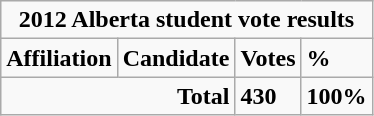<table class="wikitable">
<tr>
<td colspan="5" align=center><strong>2012 Alberta student vote results</strong></td>
</tr>
<tr>
<td colspan="2"><strong>Affiliation</strong></td>
<td><strong>Candidate</strong></td>
<td><strong>Votes</strong></td>
<td><strong>%</strong><br>





</td>
</tr>
<tr>
<td colspan="3" align="right"><strong>Total</strong></td>
<td><strong>430</strong></td>
<td><strong>100%</strong></td>
</tr>
</table>
